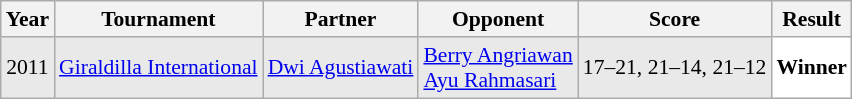<table class="sortable wikitable" style="font-size: 90%;">
<tr>
<th>Year</th>
<th>Tournament</th>
<th>Partner</th>
<th>Opponent</th>
<th>Score</th>
<th>Result</th>
</tr>
<tr style="background:#E9E9E9">
<td align="center">2011</td>
<td align="left"><a href='#'>Giraldilla International</a></td>
<td align="left"> <a href='#'>Dwi Agustiawati</a></td>
<td align="left"> <a href='#'>Berry Angriawan</a> <br>  <a href='#'>Ayu Rahmasari</a></td>
<td align="left">17–21, 21–14, 21–12</td>
<td style="text-align:left; background:white"> <strong>Winner</strong></td>
</tr>
</table>
